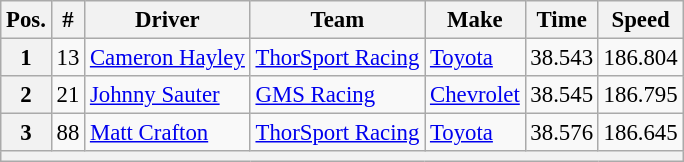<table class="wikitable" style="font-size:95%">
<tr>
<th>Pos.</th>
<th>#</th>
<th>Driver</th>
<th>Team</th>
<th>Make</th>
<th>Time</th>
<th>Speed</th>
</tr>
<tr>
<th>1</th>
<td>13</td>
<td><a href='#'>Cameron Hayley</a></td>
<td><a href='#'>ThorSport Racing</a></td>
<td><a href='#'>Toyota</a></td>
<td>38.543</td>
<td>186.804</td>
</tr>
<tr>
<th>2</th>
<td>21</td>
<td><a href='#'>Johnny Sauter</a></td>
<td><a href='#'>GMS Racing</a></td>
<td><a href='#'>Chevrolet</a></td>
<td>38.545</td>
<td>186.795</td>
</tr>
<tr>
<th>3</th>
<td>88</td>
<td><a href='#'>Matt Crafton</a></td>
<td><a href='#'>ThorSport Racing</a></td>
<td><a href='#'>Toyota</a></td>
<td>38.576</td>
<td>186.645</td>
</tr>
<tr>
<th colspan="7"></th>
</tr>
</table>
